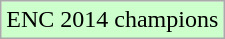<table class="wikitable">
<tr width=10px bgcolor="#ccffcc">
<td>ENC 2014 champions</td>
</tr>
</table>
